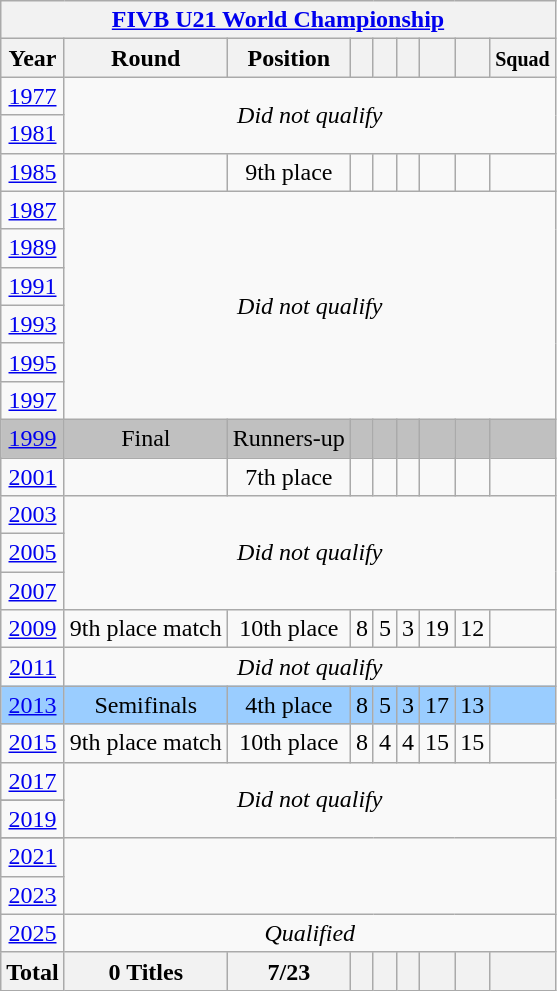<table class="wikitable" style="text-align: center;">
<tr>
<th colspan=9><a href='#'>FIVB U21 World Championship</a></th>
</tr>
<tr>
<th>Year</th>
<th>Round</th>
<th>Position</th>
<th></th>
<th></th>
<th></th>
<th></th>
<th></th>
<th><small>Squad</small></th>
</tr>
<tr bgcolor=>
<td> <a href='#'>1977</a></td>
<td colspan=9 rowspan=2><em>Did not qualify</em></td>
</tr>
<tr bgcolor=>
<td> <a href='#'>1981</a></td>
</tr>
<tr>
<td> <a href='#'>1985</a></td>
<td></td>
<td>9th place</td>
<td></td>
<td></td>
<td></td>
<td></td>
<td></td>
<td></td>
</tr>
<tr bgcolor=>
<td> <a href='#'>1987</a></td>
<td colspan=9 rowspan=6><em>Did not qualify</em></td>
</tr>
<tr bgcolor=>
<td> <a href='#'>1989</a></td>
</tr>
<tr bgcolor=>
<td> <a href='#'>1991</a></td>
</tr>
<tr bgcolor=>
<td> <a href='#'>1993</a></td>
</tr>
<tr bgcolor=>
<td> <a href='#'>1995</a></td>
</tr>
<tr bgcolor=>
<td> <a href='#'>1997</a></td>
</tr>
<tr bgcolor=silver>
<td> <a href='#'>1999</a></td>
<td>Final</td>
<td>Runners-up</td>
<td></td>
<td></td>
<td></td>
<td></td>
<td></td>
<td></td>
</tr>
<tr>
<td> <a href='#'>2001</a></td>
<td></td>
<td>7th place</td>
<td></td>
<td></td>
<td></td>
<td></td>
<td></td>
<td></td>
</tr>
<tr bgcolor=>
<td> <a href='#'>2003</a></td>
<td colspan=9 rowspan=3><em>Did not qualify</em></td>
</tr>
<tr bgcolor=>
<td> <a href='#'>2005</a></td>
</tr>
<tr bgcolor=>
<td> <a href='#'>2007</a></td>
</tr>
<tr>
<td> <a href='#'>2009</a></td>
<td>9th place match</td>
<td>10th place</td>
<td>8</td>
<td>5</td>
<td>3</td>
<td>19</td>
<td>12</td>
<td></td>
</tr>
<tr bgcolor=>
<td> <a href='#'>2011</a></td>
<td colspan=9><em>Did not qualify</em></td>
</tr>
<tr bgcolor=9acdff>
<td> <a href='#'>2013</a></td>
<td>Semifinals</td>
<td>4th place</td>
<td>8</td>
<td>5</td>
<td>3</td>
<td>17</td>
<td>13</td>
<td></td>
</tr>
<tr>
<td> <a href='#'>2015</a></td>
<td>9th place match</td>
<td>10th place</td>
<td>8</td>
<td>4</td>
<td>4</td>
<td>15</td>
<td>15</td>
<td></td>
</tr>
<tr bgcolor=>
<td> <a href='#'>2017</a></td>
<td colspan=9 rowspan="4"><em>Did not qualify</em></td>
</tr>
<tr>
</tr>
<tr bgcolor=>
<td> <a href='#'>2019</a></td>
</tr>
<tr>
</tr>
<tr bgcolor=>
<td>  <a href='#'>2021</a></td>
</tr>
<tr>
<td> <a href='#'>2023</a></td>
</tr>
<tr>
<td> <a href='#'>2025</a></td>
<td colspan=9><em>Qualified</em></td>
</tr>
<tr>
<th>Total</th>
<th>0 Titles</th>
<th>7/23</th>
<th></th>
<th></th>
<th></th>
<th></th>
<th></th>
<th></th>
</tr>
</table>
